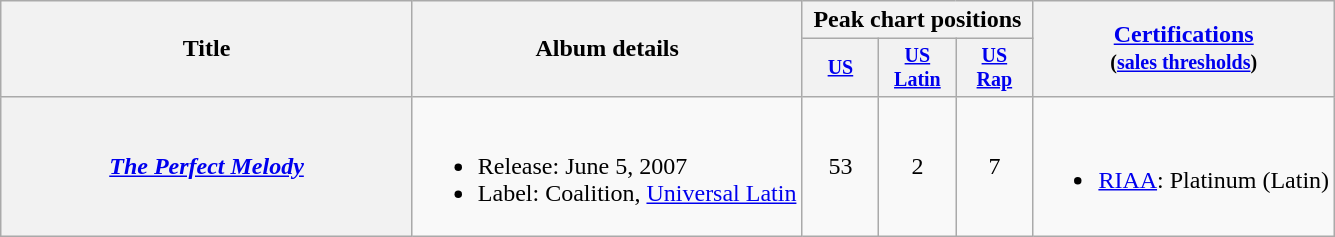<table class="wikitable plainrowheaders">
<tr>
<th rowspan="2" width="267">Title</th>
<th rowspan="2">Album details</th>
<th colspan="3">Peak chart positions</th>
<th rowspan="2"><a href='#'>Certifications</a><br><small>(<a href='#'>sales thresholds</a>)</small></th>
</tr>
<tr style="font-size:smaller;">
<th width="45"><a href='#'>US</a><br></th>
<th width="45"><a href='#'>US Latin</a><br></th>
<th width="45"><a href='#'>US<br>Rap</a><br></th>
</tr>
<tr>
<th scope="row"><em><a href='#'>The Perfect Melody</a></em></th>
<td><br><ul><li>Release: June 5, 2007</li><li>Label: Coalition, <a href='#'>Universal Latin</a></li></ul></td>
<td align="center">53</td>
<td align="center">2</td>
<td align="center">7</td>
<td><br><ul><li><a href='#'>RIAA</a>: Platinum (Latin)</li></ul></td>
</tr>
</table>
